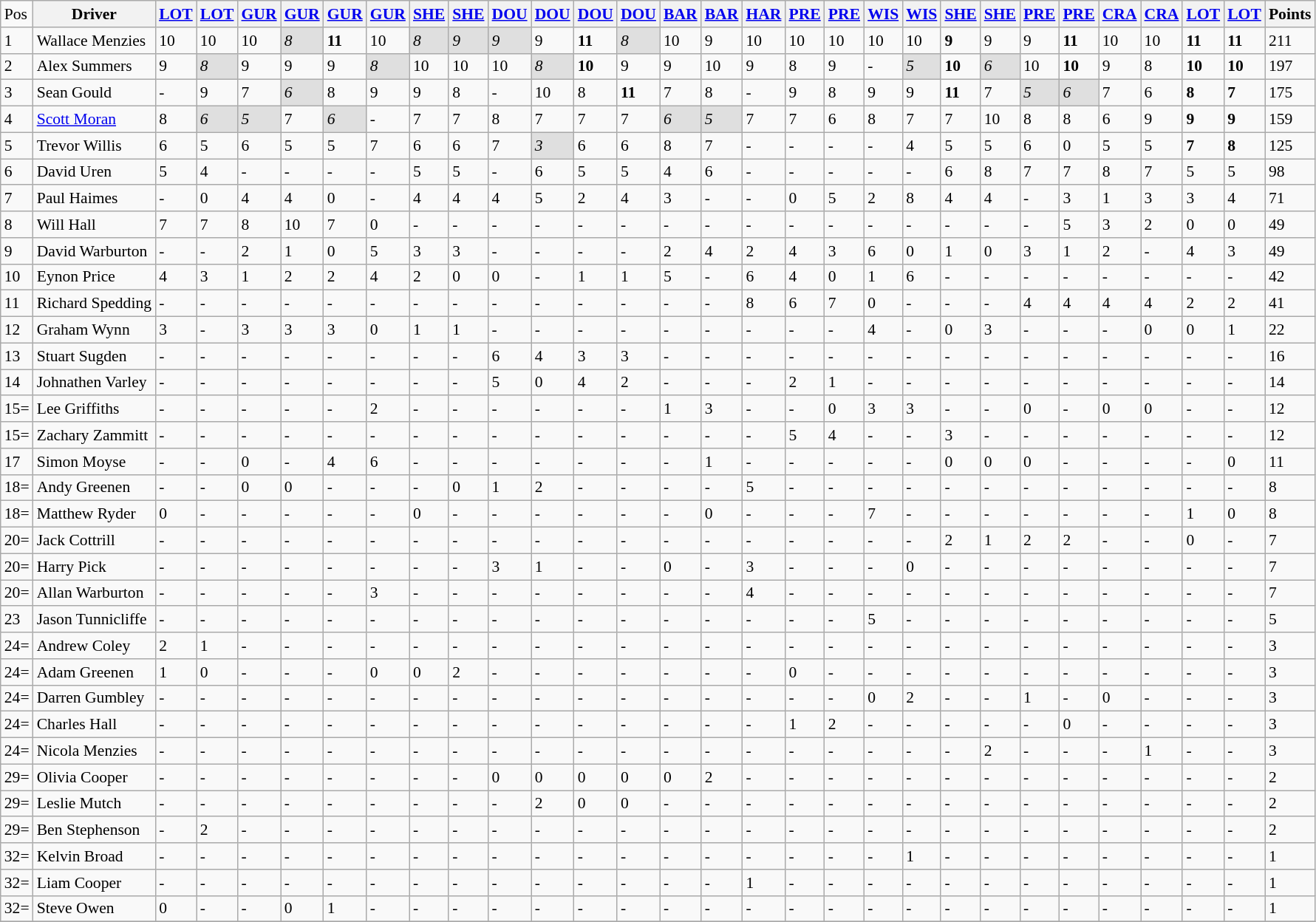<table class="wikitable" style="font-size: 90%">
<tr>
<td>Pos</td>
<th>Driver</th>
<th><a href='#'>LOT</a></th>
<th><a href='#'>LOT</a></th>
<th><a href='#'>GUR</a></th>
<th><a href='#'>GUR</a></th>
<th><a href='#'>GUR</a></th>
<th><a href='#'>GUR</a></th>
<th><a href='#'>SHE</a></th>
<th><a href='#'>SHE</a></th>
<th><a href='#'>DOU</a></th>
<th><a href='#'>DOU</a></th>
<th><a href='#'>DOU</a></th>
<th><a href='#'>DOU</a></th>
<th><a href='#'>BAR</a></th>
<th><a href='#'>BAR</a></th>
<th><a href='#'>HAR</a></th>
<th><a href='#'>PRE</a></th>
<th><a href='#'>PRE</a></th>
<th><a href='#'>WIS</a></th>
<th><a href='#'>WIS</a></th>
<th><a href='#'>SHE</a></th>
<th><a href='#'>SHE</a></th>
<th><a href='#'>PRE</a></th>
<th><a href='#'>PRE</a></th>
<th><a href='#'>CRA</a></th>
<th><a href='#'>CRA</a></th>
<th><a href='#'>LOT</a></th>
<th><a href='#'>LOT</a></th>
<th>Points</th>
</tr>
<tr>
<td>1</td>
<td>Wallace Menzies</td>
<td>10</td>
<td>10</td>
<td>10</td>
<td style="background:#DFDFDF;"><em>8</em></td>
<td><strong>11</strong></td>
<td>10</td>
<td style="background:#DFDFDF;"><em>8</em></td>
<td style="background:#DFDFDF;"><em>9</em></td>
<td style="background:#DFDFDF;"><em>9</em></td>
<td>9</td>
<td><strong>11</strong></td>
<td style="background:#DFDFDF;"><em>8</em></td>
<td>10</td>
<td>9</td>
<td>10</td>
<td>10</td>
<td>10</td>
<td>10</td>
<td>10</td>
<td><strong>9</strong></td>
<td>9</td>
<td>9</td>
<td><strong>11</strong></td>
<td>10</td>
<td>10</td>
<td><strong>11</strong></td>
<td><strong>11</strong></td>
<td>211</td>
</tr>
<tr>
<td>2</td>
<td>Alex Summers</td>
<td>9</td>
<td style="background:#DFDFDF;"><em>8</em></td>
<td>9</td>
<td>9</td>
<td>9</td>
<td style="background:#DFDFDF;"><em>8</em></td>
<td>10</td>
<td>10</td>
<td>10</td>
<td style="background:#DFDFDF;"><em>8</em></td>
<td><strong>10</strong></td>
<td>9</td>
<td>9</td>
<td>10</td>
<td>9</td>
<td>8</td>
<td>9</td>
<td>-</td>
<td style="background:#DFDFDF;"><em>5</em></td>
<td><strong>10</strong></td>
<td style="background:#DFDFDF;"><em>6</em></td>
<td>10</td>
<td><strong>10</strong></td>
<td>9</td>
<td>8</td>
<td><strong>10</strong></td>
<td><strong>10</strong></td>
<td>197</td>
</tr>
<tr>
<td>3</td>
<td>Sean Gould</td>
<td>-</td>
<td>9</td>
<td>7</td>
<td style="background:#DFDFDF;"><em>6</em></td>
<td>8</td>
<td>9</td>
<td>9</td>
<td>8</td>
<td>-</td>
<td>10</td>
<td>8</td>
<td><strong>11</strong></td>
<td>7</td>
<td>8</td>
<td>-</td>
<td>9</td>
<td>8</td>
<td>9</td>
<td>9</td>
<td><strong>11</strong></td>
<td>7</td>
<td style="background:#DFDFDF;"><em>5</em></td>
<td style="background:#DFDFDF;"><em>6</em></td>
<td>7</td>
<td>6</td>
<td><strong>8</strong></td>
<td><strong>7</strong></td>
<td>175</td>
</tr>
<tr>
<td>4</td>
<td><a href='#'>Scott Moran</a></td>
<td>8</td>
<td style="background:#DFDFDF;"><em>6</em></td>
<td style="background:#DFDFDF;"><em>5</em></td>
<td>7</td>
<td style="background:#DFDFDF;"><em>6</em></td>
<td>-</td>
<td>7</td>
<td>7</td>
<td>8</td>
<td>7</td>
<td>7</td>
<td>7</td>
<td style="background:#DFDFDF;"><em>6</em></td>
<td style="background:#DFDFDF;"><em>5</em></td>
<td>7</td>
<td>7</td>
<td>6</td>
<td>8</td>
<td>7</td>
<td>7</td>
<td>10</td>
<td>8</td>
<td>8</td>
<td>6</td>
<td>9</td>
<td><strong>9</strong></td>
<td><strong>9</strong></td>
<td>159</td>
</tr>
<tr>
<td>5</td>
<td>Trevor Willis</td>
<td>6</td>
<td>5</td>
<td>6</td>
<td>5</td>
<td>5</td>
<td>7</td>
<td>6</td>
<td>6</td>
<td>7</td>
<td style="background:#DFDFDF;"><em>3</em></td>
<td>6</td>
<td>6</td>
<td>8</td>
<td>7</td>
<td>-</td>
<td>-</td>
<td>-</td>
<td>-</td>
<td>4</td>
<td>5</td>
<td>5</td>
<td>6</td>
<td>0</td>
<td>5</td>
<td>5</td>
<td><strong>7</strong></td>
<td><strong>8</strong></td>
<td>125</td>
</tr>
<tr>
<td>6</td>
<td>David Uren</td>
<td>5</td>
<td>4</td>
<td>-</td>
<td>-</td>
<td>-</td>
<td>-</td>
<td>5</td>
<td>5</td>
<td>-</td>
<td>6</td>
<td>5</td>
<td>5</td>
<td>4</td>
<td>6</td>
<td>-</td>
<td>-</td>
<td>-</td>
<td>-</td>
<td>-</td>
<td>6</td>
<td>8</td>
<td>7</td>
<td>7</td>
<td>8</td>
<td>7</td>
<td>5</td>
<td>5</td>
<td>98</td>
</tr>
<tr>
<td>7</td>
<td>Paul Haimes</td>
<td>-</td>
<td>0</td>
<td>4</td>
<td>4</td>
<td>0</td>
<td>-</td>
<td>4</td>
<td>4</td>
<td>4</td>
<td>5</td>
<td>2</td>
<td>4</td>
<td>3</td>
<td>-</td>
<td>-</td>
<td>0</td>
<td>5</td>
<td>2</td>
<td>8</td>
<td>4</td>
<td>4</td>
<td>-</td>
<td>3</td>
<td>1</td>
<td>3</td>
<td>3</td>
<td>4</td>
<td>71</td>
</tr>
<tr>
<td>8</td>
<td>Will Hall</td>
<td>7</td>
<td>7</td>
<td>8</td>
<td>10</td>
<td>7</td>
<td>0</td>
<td>-</td>
<td>-</td>
<td>-</td>
<td>-</td>
<td>-</td>
<td>-</td>
<td>-</td>
<td>-</td>
<td>-</td>
<td>-</td>
<td>-</td>
<td>-</td>
<td>-</td>
<td>-</td>
<td>-</td>
<td>-</td>
<td>5</td>
<td>3</td>
<td>2</td>
<td>0</td>
<td>0</td>
<td>49</td>
</tr>
<tr>
<td>9</td>
<td>David Warburton</td>
<td>-</td>
<td>-</td>
<td>2</td>
<td>1</td>
<td>0</td>
<td>5</td>
<td>3</td>
<td>3</td>
<td>-</td>
<td>-</td>
<td>-</td>
<td>-</td>
<td>2</td>
<td>4</td>
<td>2</td>
<td>4</td>
<td>3</td>
<td>6</td>
<td>0</td>
<td>1</td>
<td>0</td>
<td>3</td>
<td>1</td>
<td>2</td>
<td>-</td>
<td>4</td>
<td>3</td>
<td>49</td>
</tr>
<tr>
<td>10</td>
<td>Eynon Price</td>
<td>4</td>
<td>3</td>
<td>1</td>
<td>2</td>
<td>2</td>
<td>4</td>
<td>2</td>
<td>0</td>
<td>0</td>
<td>-</td>
<td>1</td>
<td>1</td>
<td>5</td>
<td>-</td>
<td>6</td>
<td>4</td>
<td>0</td>
<td>1</td>
<td>6</td>
<td>-</td>
<td>-</td>
<td>-</td>
<td>-</td>
<td>-</td>
<td>-</td>
<td>-</td>
<td>-</td>
<td>42</td>
</tr>
<tr>
<td>11</td>
<td>Richard Spedding</td>
<td>-</td>
<td>-</td>
<td>-</td>
<td>-</td>
<td>-</td>
<td>-</td>
<td>-</td>
<td>-</td>
<td>-</td>
<td>-</td>
<td>-</td>
<td>-</td>
<td>-</td>
<td>-</td>
<td>8</td>
<td>6</td>
<td>7</td>
<td>0</td>
<td>-</td>
<td>-</td>
<td>-</td>
<td>4</td>
<td>4</td>
<td>4</td>
<td>4</td>
<td>2</td>
<td>2</td>
<td>41</td>
</tr>
<tr>
<td>12</td>
<td>Graham Wynn</td>
<td>3</td>
<td>-</td>
<td>3</td>
<td>3</td>
<td>3</td>
<td>0</td>
<td>1</td>
<td>1</td>
<td>-</td>
<td>-</td>
<td>-</td>
<td>-</td>
<td>-</td>
<td>-</td>
<td>-</td>
<td>-</td>
<td>-</td>
<td>4</td>
<td>-</td>
<td>0</td>
<td>3</td>
<td>-</td>
<td>-</td>
<td>-</td>
<td>0</td>
<td>0</td>
<td>1</td>
<td>22</td>
</tr>
<tr>
<td>13</td>
<td>Stuart Sugden</td>
<td>-</td>
<td>-</td>
<td>-</td>
<td>-</td>
<td>-</td>
<td>-</td>
<td>-</td>
<td>-</td>
<td>6</td>
<td>4</td>
<td>3</td>
<td>3</td>
<td>-</td>
<td>-</td>
<td>-</td>
<td>-</td>
<td>-</td>
<td>-</td>
<td>-</td>
<td>-</td>
<td>-</td>
<td>-</td>
<td>-</td>
<td>-</td>
<td>-</td>
<td>-</td>
<td>-</td>
<td>16</td>
</tr>
<tr>
<td>14</td>
<td>Johnathen Varley</td>
<td>-</td>
<td>-</td>
<td>-</td>
<td>-</td>
<td>-</td>
<td>-</td>
<td>-</td>
<td>-</td>
<td>5</td>
<td>0</td>
<td>4</td>
<td>2</td>
<td>-</td>
<td>-</td>
<td>-</td>
<td>2</td>
<td>1</td>
<td>-</td>
<td>-</td>
<td>-</td>
<td>-</td>
<td>-</td>
<td>-</td>
<td>-</td>
<td>-</td>
<td>-</td>
<td>-</td>
<td>14</td>
</tr>
<tr>
<td>15=</td>
<td>Lee Griffiths</td>
<td>-</td>
<td>-</td>
<td>-</td>
<td>-</td>
<td>-</td>
<td>2</td>
<td>-</td>
<td>-</td>
<td>-</td>
<td>-</td>
<td>-</td>
<td>-</td>
<td>1</td>
<td>3</td>
<td>-</td>
<td>-</td>
<td>0</td>
<td>3</td>
<td>3</td>
<td>-</td>
<td>-</td>
<td>0</td>
<td>-</td>
<td>0</td>
<td>0</td>
<td>-</td>
<td>-</td>
<td>12</td>
</tr>
<tr>
<td>15=</td>
<td>Zachary Zammitt</td>
<td>-</td>
<td>-</td>
<td>-</td>
<td>-</td>
<td>-</td>
<td>-</td>
<td>-</td>
<td>-</td>
<td>-</td>
<td>-</td>
<td>-</td>
<td>-</td>
<td>-</td>
<td>-</td>
<td>-</td>
<td>5</td>
<td>4</td>
<td>-</td>
<td>-</td>
<td>3</td>
<td>-</td>
<td>-</td>
<td>-</td>
<td>-</td>
<td>-</td>
<td>-</td>
<td>-</td>
<td>12</td>
</tr>
<tr>
<td>17</td>
<td>Simon Moyse</td>
<td>-</td>
<td>-</td>
<td>0</td>
<td>-</td>
<td>4</td>
<td>6</td>
<td>-</td>
<td>-</td>
<td>-</td>
<td>-</td>
<td>-</td>
<td>-</td>
<td>-</td>
<td>1</td>
<td>-</td>
<td>-</td>
<td>-</td>
<td>-</td>
<td>-</td>
<td>0</td>
<td>0</td>
<td>0</td>
<td>-</td>
<td>-</td>
<td>-</td>
<td>-</td>
<td>0</td>
<td>11</td>
</tr>
<tr>
<td>18=</td>
<td>Andy Greenen</td>
<td>-</td>
<td>-</td>
<td>0</td>
<td>0</td>
<td>-</td>
<td>-</td>
<td>-</td>
<td>0</td>
<td>1</td>
<td>2</td>
<td>-</td>
<td>-</td>
<td>-</td>
<td>-</td>
<td>5</td>
<td>-</td>
<td>-</td>
<td>-</td>
<td>-</td>
<td>-</td>
<td>-</td>
<td>-</td>
<td>-</td>
<td>-</td>
<td>-</td>
<td>-</td>
<td>-</td>
<td>8</td>
</tr>
<tr>
<td>18=</td>
<td>Matthew Ryder</td>
<td>0</td>
<td>-</td>
<td>-</td>
<td>-</td>
<td>-</td>
<td>-</td>
<td>0</td>
<td>-</td>
<td>-</td>
<td>-</td>
<td>-</td>
<td>-</td>
<td>-</td>
<td>0</td>
<td>-</td>
<td>-</td>
<td>-</td>
<td>7</td>
<td>-</td>
<td>-</td>
<td>-</td>
<td>-</td>
<td>-</td>
<td>-</td>
<td>-</td>
<td>1</td>
<td>0</td>
<td>8</td>
</tr>
<tr>
<td>20=</td>
<td>Jack Cottrill</td>
<td>-</td>
<td>-</td>
<td>-</td>
<td>-</td>
<td>-</td>
<td>-</td>
<td>-</td>
<td>-</td>
<td>-</td>
<td>-</td>
<td>-</td>
<td>-</td>
<td>-</td>
<td>-</td>
<td>-</td>
<td>-</td>
<td>-</td>
<td>-</td>
<td>-</td>
<td>2</td>
<td>1</td>
<td>2</td>
<td>2</td>
<td>-</td>
<td>-</td>
<td>0</td>
<td>-</td>
<td>7</td>
</tr>
<tr>
<td>20=</td>
<td>Harry Pick</td>
<td>-</td>
<td>-</td>
<td>-</td>
<td>-</td>
<td>-</td>
<td>-</td>
<td>-</td>
<td>-</td>
<td>3</td>
<td>1</td>
<td>-</td>
<td>-</td>
<td>0</td>
<td>-</td>
<td>3</td>
<td>-</td>
<td>-</td>
<td>-</td>
<td>0</td>
<td>-</td>
<td>-</td>
<td>-</td>
<td>-</td>
<td>-</td>
<td>-</td>
<td>-</td>
<td>-</td>
<td>7</td>
</tr>
<tr>
<td>20=</td>
<td>Allan Warburton</td>
<td>-</td>
<td>-</td>
<td>-</td>
<td>-</td>
<td>-</td>
<td>3</td>
<td>-</td>
<td>-</td>
<td>-</td>
<td>-</td>
<td>-</td>
<td>-</td>
<td>-</td>
<td>-</td>
<td>4</td>
<td>-</td>
<td>-</td>
<td>-</td>
<td>-</td>
<td>-</td>
<td>-</td>
<td>-</td>
<td>-</td>
<td>-</td>
<td>-</td>
<td>-</td>
<td>-</td>
<td>7</td>
</tr>
<tr>
<td>23</td>
<td>Jason Tunnicliffe</td>
<td>-</td>
<td>-</td>
<td>-</td>
<td>-</td>
<td>-</td>
<td>-</td>
<td>-</td>
<td>-</td>
<td>-</td>
<td>-</td>
<td>-</td>
<td>-</td>
<td>-</td>
<td>-</td>
<td>-</td>
<td>-</td>
<td>-</td>
<td>5</td>
<td>-</td>
<td>-</td>
<td>-</td>
<td>-</td>
<td>-</td>
<td>-</td>
<td>-</td>
<td>-</td>
<td>-</td>
<td>5</td>
</tr>
<tr>
<td>24=</td>
<td>Andrew Coley</td>
<td>2</td>
<td>1</td>
<td>-</td>
<td>-</td>
<td>-</td>
<td>-</td>
<td>-</td>
<td>-</td>
<td>-</td>
<td>-</td>
<td>-</td>
<td>-</td>
<td>-</td>
<td>-</td>
<td>-</td>
<td>-</td>
<td>-</td>
<td>-</td>
<td>-</td>
<td>-</td>
<td>-</td>
<td>-</td>
<td>-</td>
<td>-</td>
<td>-</td>
<td>-</td>
<td>-</td>
<td>3</td>
</tr>
<tr>
<td>24=</td>
<td>Adam Greenen</td>
<td>1</td>
<td>0</td>
<td>-</td>
<td>-</td>
<td>-</td>
<td>0</td>
<td>0</td>
<td>2</td>
<td>-</td>
<td>-</td>
<td>-</td>
<td>-</td>
<td>-</td>
<td>-</td>
<td>-</td>
<td>0</td>
<td>-</td>
<td>-</td>
<td>-</td>
<td>-</td>
<td>-</td>
<td>-</td>
<td>-</td>
<td>-</td>
<td>-</td>
<td>-</td>
<td>-</td>
<td>3</td>
</tr>
<tr>
<td>24=</td>
<td>Darren Gumbley</td>
<td>-</td>
<td>-</td>
<td>-</td>
<td>-</td>
<td>-</td>
<td>-</td>
<td>-</td>
<td>-</td>
<td>-</td>
<td>-</td>
<td>-</td>
<td>-</td>
<td>-</td>
<td>-</td>
<td>-</td>
<td>-</td>
<td>-</td>
<td>0</td>
<td>2</td>
<td>-</td>
<td>-</td>
<td>1</td>
<td>-</td>
<td>0</td>
<td>-</td>
<td>-</td>
<td>-</td>
<td>3</td>
</tr>
<tr>
<td>24=</td>
<td>Charles Hall</td>
<td>-</td>
<td>-</td>
<td>-</td>
<td>-</td>
<td>-</td>
<td>-</td>
<td>-</td>
<td>-</td>
<td>-</td>
<td>-</td>
<td>-</td>
<td>-</td>
<td>-</td>
<td>-</td>
<td>-</td>
<td>1</td>
<td>2</td>
<td>-</td>
<td>-</td>
<td>-</td>
<td>-</td>
<td>-</td>
<td>0</td>
<td>-</td>
<td>-</td>
<td>-</td>
<td>-</td>
<td>3</td>
</tr>
<tr>
<td>24=</td>
<td>Nicola Menzies</td>
<td>-</td>
<td>-</td>
<td>-</td>
<td>-</td>
<td>-</td>
<td>-</td>
<td>-</td>
<td>-</td>
<td>-</td>
<td>-</td>
<td>-</td>
<td>-</td>
<td>-</td>
<td>-</td>
<td>-</td>
<td>-</td>
<td>-</td>
<td>-</td>
<td>-</td>
<td>-</td>
<td>2</td>
<td>-</td>
<td>-</td>
<td>-</td>
<td>1</td>
<td>-</td>
<td>-</td>
<td>3</td>
</tr>
<tr>
<td>29=</td>
<td>Olivia Cooper</td>
<td>-</td>
<td>-</td>
<td>-</td>
<td>-</td>
<td>-</td>
<td>-</td>
<td>-</td>
<td>-</td>
<td>0</td>
<td>0</td>
<td>0</td>
<td>0</td>
<td>0</td>
<td>2</td>
<td>-</td>
<td>-</td>
<td>-</td>
<td>-</td>
<td>-</td>
<td>-</td>
<td>-</td>
<td>-</td>
<td>-</td>
<td>-</td>
<td>-</td>
<td>-</td>
<td>-</td>
<td>2</td>
</tr>
<tr>
<td>29=</td>
<td>Leslie Mutch</td>
<td>-</td>
<td>-</td>
<td>-</td>
<td>-</td>
<td>-</td>
<td>-</td>
<td>-</td>
<td>-</td>
<td>-</td>
<td>2</td>
<td>0</td>
<td>0</td>
<td>-</td>
<td>-</td>
<td>-</td>
<td>-</td>
<td>-</td>
<td>-</td>
<td>-</td>
<td>-</td>
<td>-</td>
<td>-</td>
<td>-</td>
<td>-</td>
<td>-</td>
<td>-</td>
<td>-</td>
<td>2</td>
</tr>
<tr>
<td>29=</td>
<td>Ben Stephenson</td>
<td>-</td>
<td>2</td>
<td>-</td>
<td>-</td>
<td>-</td>
<td>-</td>
<td>-</td>
<td>-</td>
<td>-</td>
<td>-</td>
<td>-</td>
<td>-</td>
<td>-</td>
<td>-</td>
<td>-</td>
<td>-</td>
<td>-</td>
<td>-</td>
<td>-</td>
<td>-</td>
<td>-</td>
<td>-</td>
<td>-</td>
<td>-</td>
<td>-</td>
<td>-</td>
<td>-</td>
<td>2</td>
</tr>
<tr>
<td>32=</td>
<td>Kelvin Broad</td>
<td>-</td>
<td>-</td>
<td>-</td>
<td>-</td>
<td>-</td>
<td>-</td>
<td>-</td>
<td>-</td>
<td>-</td>
<td>-</td>
<td>-</td>
<td>-</td>
<td>-</td>
<td>-</td>
<td>-</td>
<td>-</td>
<td>-</td>
<td>-</td>
<td>1</td>
<td>-</td>
<td>-</td>
<td>-</td>
<td>-</td>
<td>-</td>
<td>-</td>
<td>-</td>
<td>-</td>
<td>1</td>
</tr>
<tr>
<td>32=</td>
<td>Liam Cooper</td>
<td>-</td>
<td>-</td>
<td>-</td>
<td>-</td>
<td>-</td>
<td>-</td>
<td>-</td>
<td>-</td>
<td>-</td>
<td>-</td>
<td>-</td>
<td>-</td>
<td>-</td>
<td>-</td>
<td>1</td>
<td>-</td>
<td>-</td>
<td>-</td>
<td>-</td>
<td>-</td>
<td>-</td>
<td>-</td>
<td>-</td>
<td>-</td>
<td>-</td>
<td>-</td>
<td>-</td>
<td>1</td>
</tr>
<tr>
<td>32=</td>
<td>Steve Owen</td>
<td>0</td>
<td>-</td>
<td>-</td>
<td>0</td>
<td>1</td>
<td>-</td>
<td>-</td>
<td>-</td>
<td>-</td>
<td>-</td>
<td>-</td>
<td>-</td>
<td>-</td>
<td>-</td>
<td>-</td>
<td>-</td>
<td>-</td>
<td>-</td>
<td>-</td>
<td>-</td>
<td>-</td>
<td>-</td>
<td>-</td>
<td>-</td>
<td>-</td>
<td>-</td>
<td>-</td>
<td>1</td>
</tr>
<tr>
</tr>
</table>
